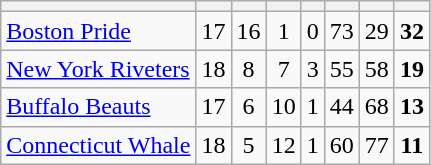<table class="wikitable sortable" style="text-align:center">
<tr>
<th class="unsortable"></th>
<th></th>
<th></th>
<th></th>
<th></th>
<th></th>
<th></th>
<th></th>
</tr>
<tr bgcolor=>
<td align=left><a href='#'>Boston Pride</a></td>
<td>17</td>
<td>16</td>
<td>1</td>
<td>0</td>
<td>73</td>
<td>29</td>
<td><strong>32</strong></td>
</tr>
<tr bgcolor=>
<td align=left><a href='#'>New York Riveters</a></td>
<td>18</td>
<td>8</td>
<td>7</td>
<td>3</td>
<td>55</td>
<td>58</td>
<td><strong>19</strong></td>
</tr>
<tr bgcolor=>
<td align=left><a href='#'>Buffalo Beauts</a></td>
<td>17</td>
<td>6</td>
<td>10</td>
<td>1</td>
<td>44</td>
<td>68</td>
<td><strong>13</strong></td>
</tr>
<tr bgcolor=>
<td align=left><a href='#'>Connecticut Whale</a></td>
<td>18</td>
<td>5</td>
<td>12</td>
<td>1</td>
<td>60</td>
<td>77</td>
<td><strong>11</strong></td>
</tr>
</table>
